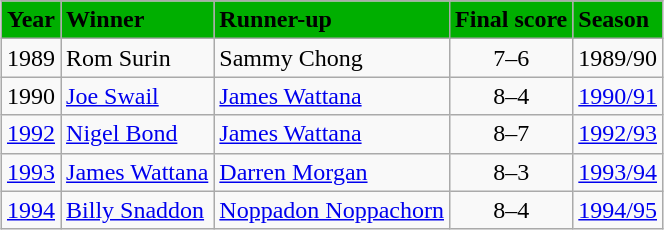<table class="wikitable" style="margin: auto">
<tr>
<th style="text-align: center; background-color: #00af00">Year</th>
<th style="text-align: left; background-color: #00af00">Winner</th>
<th style="text-align: left; background-color: #00af00">Runner-up</th>
<th style="text-align: left; background-color: #00af00">Final score</th>
<th style="text-align: left; background-color: #00af00">Season</th>
</tr>
<tr>
<td>1989</td>
<td> Rom Surin</td>
<td> Sammy Chong</td>
<td style="text-align: center">7–6</td>
<td>1989/90</td>
</tr>
<tr>
<td>1990</td>
<td> <a href='#'>Joe Swail</a></td>
<td> <a href='#'>James Wattana</a></td>
<td style="text-align: center">8–4 </td>
<td><a href='#'>1990/91</a></td>
</tr>
<tr>
<td><a href='#'>1992</a></td>
<td> <a href='#'>Nigel Bond</a></td>
<td> <a href='#'>James Wattana</a></td>
<td style="text-align: center">8–7 </td>
<td><a href='#'>1992/93</a></td>
</tr>
<tr>
<td><a href='#'>1993</a></td>
<td> <a href='#'>James Wattana</a></td>
<td> <a href='#'>Darren Morgan</a></td>
<td style="text-align: center">8–3 </td>
<td><a href='#'>1993/94</a></td>
</tr>
<tr>
<td><a href='#'>1994</a></td>
<td> <a href='#'>Billy Snaddon</a></td>
<td> <a href='#'>Noppadon Noppachorn</a></td>
<td style="text-align: center">8–4 </td>
<td><a href='#'>1994/95</a></td>
</tr>
</table>
